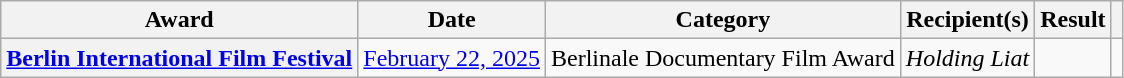<table class="wikitable sortable plainrowheaders">
<tr>
<th>Award</th>
<th>Date</th>
<th>Category</th>
<th>Recipient(s)</th>
<th>Result</th>
<th class="unsortable"></th>
</tr>
<tr>
<th rowspan="2" scope="row"><a href='#'>Berlin International Film Festival</a></th>
<td><a href='#'>February 22, 2025</a></td>
<td>Berlinale Documentary Film Award</td>
<td><em>Holding Liat</em></td>
<td></td>
<td align="center"></td>
</tr>
</table>
